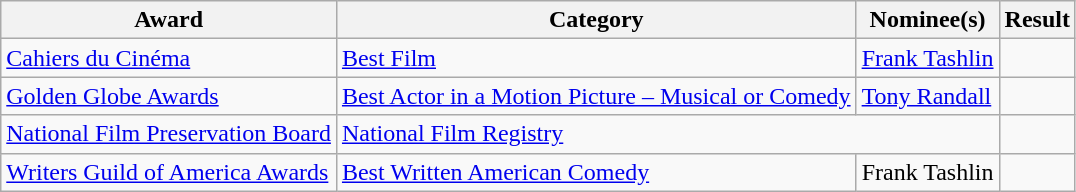<table class="wikitable plainrowheaders">
<tr>
<th>Award</th>
<th>Category</th>
<th>Nominee(s)</th>
<th>Result</th>
</tr>
<tr>
<td><a href='#'>Cahiers du Cinéma</a></td>
<td><a href='#'>Best Film</a></td>
<td><a href='#'>Frank Tashlin</a></td>
<td></td>
</tr>
<tr>
<td><a href='#'>Golden Globe Awards</a></td>
<td><a href='#'>Best Actor in a Motion Picture – Musical or Comedy</a></td>
<td><a href='#'>Tony Randall</a></td>
<td></td>
</tr>
<tr>
<td><a href='#'>National Film Preservation Board</a></td>
<td colspan="2"><a href='#'>National Film Registry</a></td>
<td></td>
</tr>
<tr>
<td><a href='#'>Writers Guild of America Awards</a></td>
<td><a href='#'>Best Written American Comedy</a></td>
<td>Frank Tashlin</td>
<td></td>
</tr>
</table>
